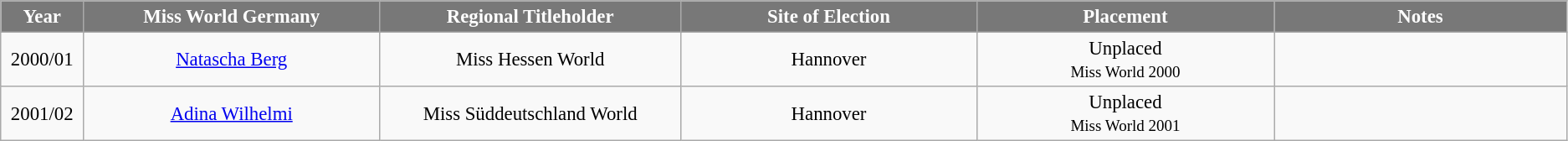<table class="wikitable sortable" style="font-size: 95%; text-align:center">
<tr>
<th width="60" style="background-color:#787878;color:#FFFFFF;">Year</th>
<th width="250" style="background-color:#787878;color:#FFFFFF;">Miss World Germany</th>
<th width="250" style="background-color:#787878;color:#FFFFFF;">Regional Titleholder</th>
<th width="250" style="background-color:#787878;color:#FFFFFF;">Site of Election</th>
<th width="250" style="background-color:#787878;color:#FFFFFF;">Placement</th>
<th width="250" style="background-color:#787878;color:#FFFFFF;">Notes</th>
</tr>
<tr>
<td>2000/01</td>
<td><a href='#'>Natascha Berg</a></td>
<td> Miss Hessen World</td>
<td>Hannover</td>
<td>Unplaced<br><small>Miss World 2000</small></td>
<td></td>
</tr>
<tr>
<td>2001/02</td>
<td><a href='#'>Adina Wilhelmi</a></td>
<td> Miss Süddeutschland World</td>
<td>Hannover</td>
<td>Unplaced<br><small>Miss World 2001</small></td>
<td></td>
</tr>
</table>
